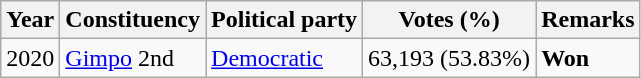<table class="wikitable">
<tr>
<th>Year</th>
<th>Constituency</th>
<th>Political party</th>
<th>Votes (%)</th>
<th>Remarks</th>
</tr>
<tr>
<td>2020</td>
<td><a href='#'>Gimpo</a> 2nd</td>
<td><a href='#'>Democratic</a></td>
<td>63,193 (53.83%)</td>
<td><strong>Won</strong></td>
</tr>
</table>
